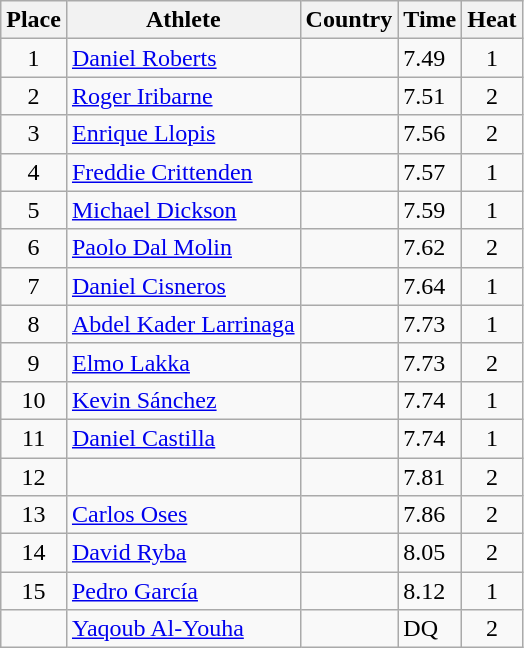<table class="wikitable">
<tr>
<th>Place</th>
<th>Athlete</th>
<th>Country</th>
<th>Time</th>
<th>Heat</th>
</tr>
<tr>
<td align=center>1</td>
<td><a href='#'>Daniel Roberts</a></td>
<td></td>
<td>7.49</td>
<td align=center>1</td>
</tr>
<tr>
<td align=center>2</td>
<td><a href='#'>Roger Iribarne</a></td>
<td></td>
<td>7.51</td>
<td align=center>2</td>
</tr>
<tr>
<td align=center>3</td>
<td><a href='#'>Enrique Llopis</a></td>
<td></td>
<td>7.56</td>
<td align=center>2</td>
</tr>
<tr>
<td align=center>4</td>
<td><a href='#'>Freddie Crittenden</a></td>
<td></td>
<td>7.57</td>
<td align=center>1</td>
</tr>
<tr>
<td align=center>5</td>
<td><a href='#'>Michael Dickson</a></td>
<td></td>
<td>7.59</td>
<td align=center>1</td>
</tr>
<tr>
<td align=center>6</td>
<td><a href='#'>Paolo Dal Molin</a></td>
<td></td>
<td>7.62</td>
<td align=center>2</td>
</tr>
<tr>
<td align=center>7</td>
<td><a href='#'>Daniel Cisneros</a></td>
<td></td>
<td>7.64</td>
<td align=center>1</td>
</tr>
<tr>
<td align=center>8</td>
<td><a href='#'>Abdel Kader Larrinaga</a></td>
<td></td>
<td>7.73</td>
<td align=center>1</td>
</tr>
<tr>
<td align=center>9</td>
<td><a href='#'>Elmo Lakka</a></td>
<td></td>
<td>7.73</td>
<td align=center>2</td>
</tr>
<tr>
<td align=center>10</td>
<td><a href='#'>Kevin Sánchez</a></td>
<td></td>
<td>7.74</td>
<td align=center>1</td>
</tr>
<tr>
<td align=center>11</td>
<td><a href='#'>Daniel Castilla</a></td>
<td></td>
<td>7.74</td>
<td align=center>1</td>
</tr>
<tr>
<td align=center>12</td>
<td></td>
<td></td>
<td>7.81</td>
<td align=center>2</td>
</tr>
<tr>
<td align=center>13</td>
<td><a href='#'>Carlos Oses</a></td>
<td></td>
<td>7.86</td>
<td align=center>2</td>
</tr>
<tr>
<td align=center>14</td>
<td><a href='#'>David Ryba</a></td>
<td></td>
<td>8.05</td>
<td align=center>2</td>
</tr>
<tr>
<td align=center>15</td>
<td><a href='#'>Pedro García</a></td>
<td></td>
<td>8.12</td>
<td align=center>1</td>
</tr>
<tr>
<td align=center></td>
<td><a href='#'>Yaqoub Al-Youha</a></td>
<td></td>
<td>DQ</td>
<td align=center>2</td>
</tr>
</table>
